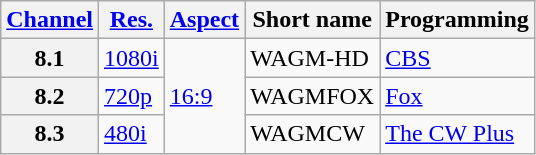<table class="wikitable">
<tr>
<th><a href='#'>Channel</a></th>
<th><a href='#'>Res.</a></th>
<th><a href='#'>Aspect</a></th>
<th>Short name</th>
<th>Programming</th>
</tr>
<tr>
<th scope = "row">8.1</th>
<td><a href='#'>1080i</a></td>
<td rowspan="3"><a href='#'>16:9</a></td>
<td>WAGM-HD</td>
<td><a href='#'>CBS</a></td>
</tr>
<tr>
<th scope = "row">8.2</th>
<td><a href='#'>720p</a></td>
<td>WAGMFOX</td>
<td><a href='#'>Fox</a></td>
</tr>
<tr>
<th scope = "row">8.3</th>
<td><a href='#'>480i</a></td>
<td>WAGMCW</td>
<td><a href='#'>The CW Plus</a></td>
</tr>
</table>
